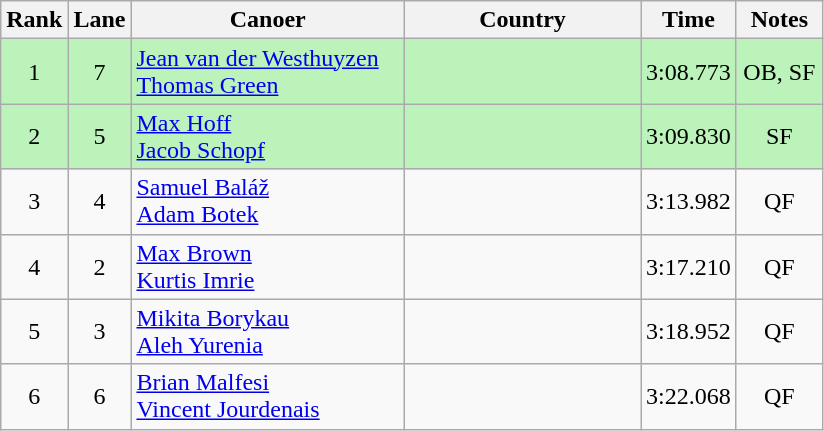<table class="wikitable" style="text-align:center;">
<tr>
<th width=30>Rank</th>
<th width=30>Lane</th>
<th width=175>Canoer</th>
<th width=150>Country</th>
<th width=30>Time</th>
<th width=50>Notes</th>
</tr>
<tr bgcolor=bbf3bb>
<td>1</td>
<td>7</td>
<td align=left><a href='#'>Jean van der Westhuyzen</a><br><a href='#'>Thomas Green</a></td>
<td align=left></td>
<td>3:08.773</td>
<td>OB, SF</td>
</tr>
<tr bgcolor=bbf3bb>
<td>2</td>
<td>5</td>
<td align=left><a href='#'>Max Hoff</a><br><a href='#'>Jacob Schopf</a></td>
<td align=left></td>
<td>3:09.830</td>
<td>SF</td>
</tr>
<tr>
<td>3</td>
<td>4</td>
<td align=left><a href='#'>Samuel Baláž</a><br><a href='#'>Adam Botek</a></td>
<td align=left></td>
<td>3:13.982</td>
<td>QF</td>
</tr>
<tr>
<td>4</td>
<td>2</td>
<td align=left><a href='#'>Max Brown</a><br><a href='#'>Kurtis Imrie</a></td>
<td align=left></td>
<td>3:17.210</td>
<td>QF</td>
</tr>
<tr>
<td>5</td>
<td>3</td>
<td align=left><a href='#'>Mikita Borykau</a><br><a href='#'>Aleh Yurenia</a></td>
<td align=left></td>
<td>3:18.952</td>
<td>QF</td>
</tr>
<tr>
<td>6</td>
<td>6</td>
<td align=left><a href='#'>Brian Malfesi</a><br><a href='#'>Vincent Jourdenais</a></td>
<td align=left></td>
<td>3:22.068</td>
<td>QF</td>
</tr>
</table>
